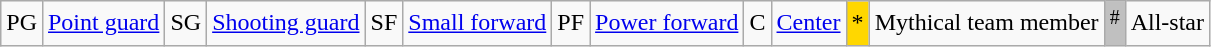<table class=wikitable>
<tr>
<td>PG</td>
<td><a href='#'>Point guard</a></td>
<td>SG</td>
<td><a href='#'>Shooting guard</a></td>
<td>SF</td>
<td><a href='#'>Small forward</a></td>
<td>PF</td>
<td><a href='#'>Power forward</a></td>
<td>C</td>
<td><a href='#'>Center</a></td>
<td bgcolor=gold>*</td>
<td>Mythical team member</td>
<td bgcolor=silver><sup>#</sup></td>
<td>All-star</td>
</tr>
</table>
